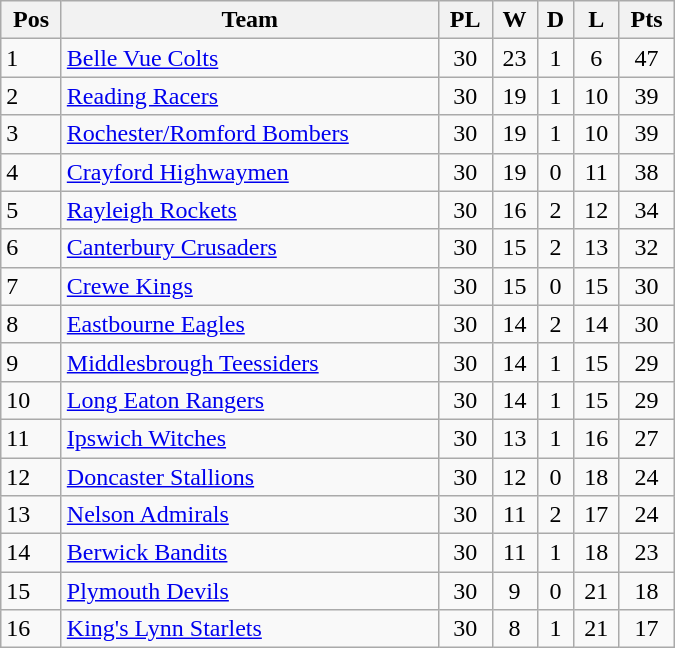<table class=wikitable width="450">
<tr>
<th>Pos</th>
<th>Team</th>
<th>PL</th>
<th>W</th>
<th>D</th>
<th>L</th>
<th>Pts</th>
</tr>
<tr>
<td>1</td>
<td><a href='#'>Belle Vue Colts</a></td>
<td align="center">30</td>
<td align="center">23</td>
<td align="center">1</td>
<td align="center">6</td>
<td align="center">47</td>
</tr>
<tr>
<td>2</td>
<td><a href='#'>Reading Racers</a></td>
<td align="center">30</td>
<td align="center">19</td>
<td align="center">1</td>
<td align="center">10</td>
<td align="center">39</td>
</tr>
<tr>
<td>3</td>
<td><a href='#'>Rochester/Romford Bombers</a></td>
<td align="center">30</td>
<td align="center">19</td>
<td align="center">1</td>
<td align="center">10</td>
<td align="center">39</td>
</tr>
<tr>
<td>4</td>
<td><a href='#'>Crayford Highwaymen</a></td>
<td align="center">30</td>
<td align="center">19</td>
<td align="center">0</td>
<td align="center">11</td>
<td align="center">38</td>
</tr>
<tr>
<td>5</td>
<td><a href='#'>Rayleigh Rockets</a></td>
<td align="center">30</td>
<td align="center">16</td>
<td align="center">2</td>
<td align="center">12</td>
<td align="center">34</td>
</tr>
<tr>
<td>6</td>
<td><a href='#'>Canterbury Crusaders</a></td>
<td align="center">30</td>
<td align="center">15</td>
<td align="center">2</td>
<td align="center">13</td>
<td align="center">32</td>
</tr>
<tr>
<td>7</td>
<td><a href='#'>Crewe Kings</a></td>
<td align="center">30</td>
<td align="center">15</td>
<td align="center">0</td>
<td align="center">15</td>
<td align="center">30</td>
</tr>
<tr>
<td>8</td>
<td><a href='#'>Eastbourne Eagles</a></td>
<td align="center">30</td>
<td align="center">14</td>
<td align="center">2</td>
<td align="center">14</td>
<td align="center">30</td>
</tr>
<tr>
<td>9</td>
<td><a href='#'>Middlesbrough Teessiders</a></td>
<td align="center">30</td>
<td align="center">14</td>
<td align="center">1</td>
<td align="center">15</td>
<td align="center">29</td>
</tr>
<tr>
<td>10</td>
<td><a href='#'>Long Eaton Rangers</a></td>
<td align="center">30</td>
<td align="center">14</td>
<td align="center">1</td>
<td align="center">15</td>
<td align="center">29</td>
</tr>
<tr>
<td>11</td>
<td><a href='#'>Ipswich Witches</a></td>
<td align="center">30</td>
<td align="center">13</td>
<td align="center">1</td>
<td align="center">16</td>
<td align="center">27</td>
</tr>
<tr>
<td>12</td>
<td><a href='#'>Doncaster Stallions</a></td>
<td align="center">30</td>
<td align="center">12</td>
<td align="center">0</td>
<td align="center">18</td>
<td align="center">24</td>
</tr>
<tr>
<td>13</td>
<td><a href='#'>Nelson Admirals</a></td>
<td align="center">30</td>
<td align="center">11</td>
<td align="center">2</td>
<td align="center">17</td>
<td align="center">24</td>
</tr>
<tr>
<td>14</td>
<td><a href='#'>Berwick Bandits</a></td>
<td align="center">30</td>
<td align="center">11</td>
<td align="center">1</td>
<td align="center">18</td>
<td align="center">23</td>
</tr>
<tr>
<td>15</td>
<td><a href='#'>Plymouth Devils</a></td>
<td align="center">30</td>
<td align="center">9</td>
<td align="center">0</td>
<td align="center">21</td>
<td align="center">18</td>
</tr>
<tr>
<td>16</td>
<td><a href='#'>King's Lynn Starlets</a></td>
<td align="center">30</td>
<td align="center">8</td>
<td align="center">1</td>
<td align="center">21</td>
<td align="center">17</td>
</tr>
</table>
